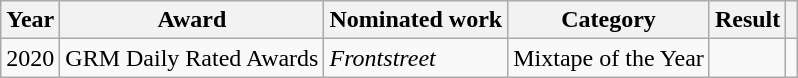<table class="wikitable sortable plainrowheaders" style="width: auto;">
<tr>
<th scope="col">Year</th>
<th scope="col">Award</th>
<th scope="col">Nominated work</th>
<th scope="col">Category</th>
<th scope="col">Result</th>
<th scope="col" class="unsortable"></th>
</tr>
<tr>
<td>2020</td>
<td>GRM Daily Rated Awards</td>
<td><em>Frontstreet</em></td>
<td>Mixtape of the Year</td>
<td></td>
<td></td>
</tr>
</table>
